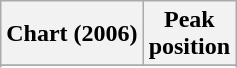<table class="wikitable plainrowheaders">
<tr>
<th>Chart (2006)</th>
<th>Peak<br>position</th>
</tr>
<tr>
</tr>
<tr>
</tr>
</table>
